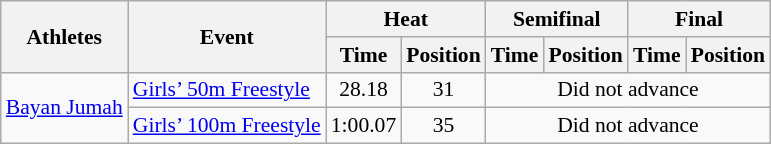<table class="wikitable" border="1" style="font-size:90%">
<tr>
<th rowspan=2>Athletes</th>
<th rowspan=2>Event</th>
<th colspan=2>Heat</th>
<th colspan=2>Semifinal</th>
<th colspan=2>Final</th>
</tr>
<tr>
<th>Time</th>
<th>Position</th>
<th>Time</th>
<th>Position</th>
<th>Time</th>
<th>Position</th>
</tr>
<tr>
<td rowspan=2><a href='#'>Bayan Jumah</a></td>
<td><a href='#'>Girls’ 50m Freestyle</a></td>
<td align=center>28.18</td>
<td align=center>31</td>
<td colspan="4" align=center>Did not advance</td>
</tr>
<tr>
<td><a href='#'>Girls’ 100m Freestyle</a></td>
<td align=center>1:00.07</td>
<td align=center>35</td>
<td colspan="4" align=center>Did not advance</td>
</tr>
</table>
